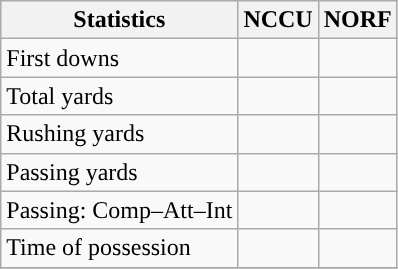<table class="wikitable" style="float: left;">
<tr>
<th>Statistics</th>
<th>NCCU</th>
<th>NORF</th>
</tr>
<tr>
<td>First downs</td>
<td></td>
<td></td>
</tr>
<tr>
<td>Total yards</td>
<td></td>
<td></td>
</tr>
<tr>
<td>Rushing yards</td>
<td></td>
<td></td>
</tr>
<tr>
<td>Passing yards</td>
<td></td>
<td></td>
</tr>
<tr>
<td>Passing: Comp–Att–Int</td>
<td></td>
<td></td>
</tr>
<tr>
<td>Time of possession</td>
<td></td>
<td></td>
</tr>
<tr>
</tr>
</table>
